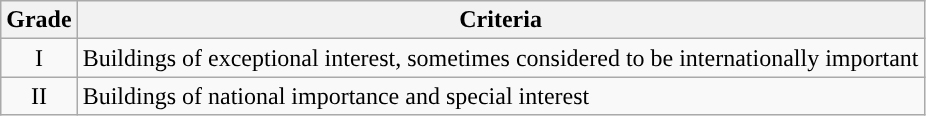<table class="wikitable">
<tr>
<th>Grade</th>
<th>Criteria</th>
</tr>
<tr>
<td align="center" >I</td>
<td>Buildings of exceptional interest, sometimes considered to be internationally important</td>
</tr>
<tr>
<td align="center" >II</td>
<td>Buildings of national importance and special interest</td>
</tr>
</table>
